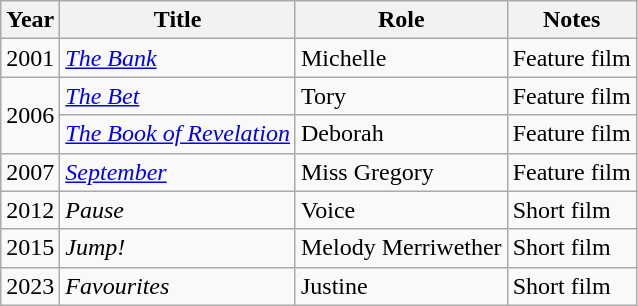<table class="wikitable sortable">
<tr>
<th>Year</th>
<th>Title</th>
<th>Role</th>
<th>Notes</th>
</tr>
<tr>
<td>2001</td>
<td><em><a href='#'>The Bank</a></em></td>
<td>Michelle</td>
<td>Feature film</td>
</tr>
<tr>
<td rowspan="2">2006</td>
<td><em><a href='#'>The Bet</a></em></td>
<td>Tory</td>
<td>Feature film</td>
</tr>
<tr>
<td><em><a href='#'>The Book of Revelation</a></em></td>
<td>Deborah</td>
<td>Feature film</td>
</tr>
<tr>
<td>2007</td>
<td><em><a href='#'>September</a></em></td>
<td>Miss Gregory</td>
<td>Feature film</td>
</tr>
<tr>
<td>2012</td>
<td><em>Pause</em></td>
<td>Voice</td>
<td>Short film</td>
</tr>
<tr>
<td>2015</td>
<td><em>Jump!</em></td>
<td>Melody Merriwether</td>
<td>Short film</td>
</tr>
<tr>
<td>2023</td>
<td><em>Favourites</em></td>
<td>Justine</td>
<td>Short film</td>
</tr>
</table>
